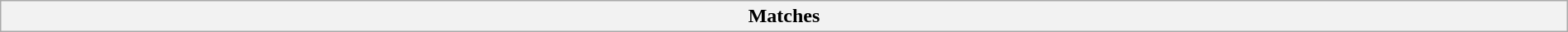<table class="wikitable collapsible collapsed" style="width:100%;">
<tr>
<th>Matches</th>
</tr>
</table>
